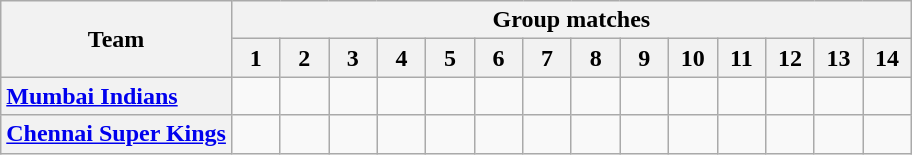<table class="wikitable">
<tr>
<th rowspan="2">Team</th>
<th colspan="14"><span>Group matches</span></th>
</tr>
<tr>
<th width=25>1</th>
<th width=25>2</th>
<th width=25>3</th>
<th width=25>4</th>
<th width=25>5</th>
<th width=25>6</th>
<th width=25>7</th>
<th width=25>8</th>
<th width=25>9</th>
<th width=25>10</th>
<th width=25>11</th>
<th width=25>12</th>
<th width=25>13</th>
<th width=25>14</th>
</tr>
<tr>
<th style="text-align:left"><a href='#'>Mumbai Indians</a></th>
<td></td>
<td></td>
<td></td>
<td></td>
<td></td>
<td></td>
<td></td>
<td></td>
<td></td>
<td></td>
<td></td>
<td></td>
<td></td>
<td></td>
</tr>
<tr>
<th style="text-align:left"><a href='#'>Chennai Super Kings</a></th>
<td></td>
<td></td>
<td></td>
<td></td>
<td></td>
<td></td>
<td></td>
<td></td>
<td></td>
<td></td>
<td></td>
<td></td>
<td></td>
<td></td>
</tr>
</table>
